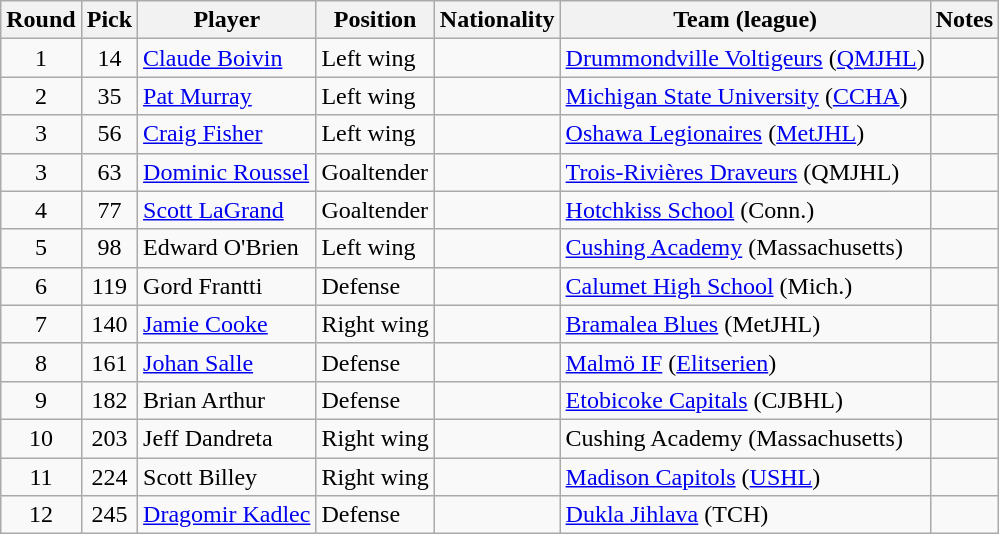<table class="wikitable">
<tr>
<th>Round</th>
<th>Pick</th>
<th>Player</th>
<th>Position</th>
<th>Nationality</th>
<th>Team (league)</th>
<th>Notes</th>
</tr>
<tr>
<td style="text-align:center">1</td>
<td style="text-align:center">14</td>
<td><a href='#'>Claude Boivin</a></td>
<td>Left wing</td>
<td></td>
<td><a href='#'>Drummondville Voltigeurs</a> (<a href='#'>QMJHL</a>)</td>
<td></td>
</tr>
<tr>
<td style="text-align:center">2</td>
<td style="text-align:center">35</td>
<td><a href='#'>Pat Murray</a></td>
<td>Left wing</td>
<td></td>
<td><a href='#'>Michigan State University</a> (<a href='#'>CCHA</a>)</td>
<td></td>
</tr>
<tr>
<td style="text-align:center">3</td>
<td style="text-align:center">56</td>
<td><a href='#'>Craig Fisher</a></td>
<td>Left wing</td>
<td></td>
<td><a href='#'>Oshawa Legionaires</a> (<a href='#'>MetJHL</a>)</td>
<td></td>
</tr>
<tr>
<td style="text-align:center">3</td>
<td style="text-align:center">63</td>
<td><a href='#'>Dominic Roussel</a></td>
<td>Goaltender</td>
<td></td>
<td><a href='#'>Trois-Rivières Draveurs</a> (QMJHL)</td>
<td></td>
</tr>
<tr>
<td style="text-align:center">4</td>
<td style="text-align:center">77</td>
<td><a href='#'>Scott LaGrand</a></td>
<td>Goaltender</td>
<td></td>
<td><a href='#'>Hotchkiss School</a> (Conn.)</td>
<td></td>
</tr>
<tr>
<td style="text-align:center">5</td>
<td style="text-align:center">98</td>
<td>Edward O'Brien</td>
<td>Left wing</td>
<td></td>
<td><a href='#'>Cushing Academy</a> (Massachusetts)</td>
<td></td>
</tr>
<tr>
<td style="text-align:center">6</td>
<td style="text-align:center">119</td>
<td>Gord Frantti</td>
<td>Defense</td>
<td></td>
<td><a href='#'>Calumet High School</a> (Mich.)</td>
<td></td>
</tr>
<tr>
<td style="text-align:center">7</td>
<td style="text-align:center">140</td>
<td><a href='#'>Jamie Cooke</a></td>
<td>Right wing</td>
<td></td>
<td><a href='#'>Bramalea Blues</a> (MetJHL)</td>
<td></td>
</tr>
<tr>
<td style="text-align:center">8</td>
<td style="text-align:center">161</td>
<td><a href='#'>Johan Salle</a></td>
<td>Defense</td>
<td></td>
<td><a href='#'>Malmö IF</a> (<a href='#'>Elitserien</a>)</td>
<td></td>
</tr>
<tr>
<td style="text-align:center">9</td>
<td style="text-align:center">182</td>
<td>Brian Arthur</td>
<td>Defense</td>
<td></td>
<td><a href='#'>Etobicoke Capitals</a> (CJBHL)</td>
<td></td>
</tr>
<tr>
<td style="text-align:center">10</td>
<td style="text-align:center">203</td>
<td>Jeff Dandreta</td>
<td>Right wing</td>
<td></td>
<td>Cushing Academy (Massachusetts)</td>
<td></td>
</tr>
<tr>
<td style="text-align:center">11</td>
<td style="text-align:center">224</td>
<td>Scott Billey</td>
<td>Right wing</td>
<td></td>
<td><a href='#'>Madison Capitols</a> (<a href='#'>USHL</a>)</td>
<td></td>
</tr>
<tr>
<td style="text-align:center">12</td>
<td style="text-align:center">245</td>
<td><a href='#'>Dragomir Kadlec</a></td>
<td>Defense</td>
<td></td>
<td><a href='#'>Dukla Jihlava</a> (TCH)</td>
<td></td>
</tr>
</table>
